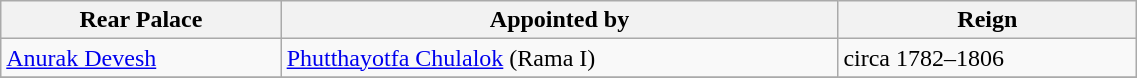<table class="wikitable" border="1" width=60%>
<tr>
<th>Rear Palace</th>
<th>Appointed by</th>
<th>Reign</th>
</tr>
<tr>
<td><a href='#'>Anurak Devesh</a></td>
<td><a href='#'>Phutthayotfa Chulalok</a> (Rama I)</td>
<td>circa 1782–1806</td>
</tr>
<tr>
</tr>
</table>
